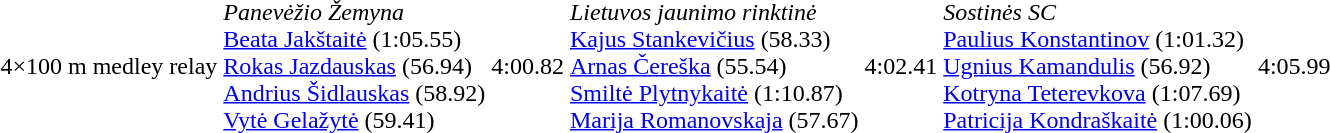<table>
<tr>
<td>4×100 m medley relay</td>
<td><em>Panevėžio Žemyna</em><br><a href='#'>Beata Jakštaitė</a> (1:05.55)<br><a href='#'>Rokas Jazdauskas</a> (56.94)<br><a href='#'>Andrius Šidlauskas</a> (58.92)<br><a href='#'>Vytė Gelažytė</a> (59.41)<br></td>
<td>4:00.82</td>
<td><em>Lietuvos jaunimo rinktinė</em><br><a href='#'>Kajus Stankevičius</a> (58.33)<br><a href='#'>Arnas Čereška</a> (55.54)<br><a href='#'>Smiltė Plytnykaitė</a> (1:10.87)<br><a href='#'>Marija Romanovskaja</a> (57.67)<br></td>
<td>4:02.41</td>
<td><em>Sostinės SC</em><br><a href='#'>Paulius Konstantinov</a> (1:01.32)<br><a href='#'>Ugnius Kamandulis</a> (56.92)<br><a href='#'>Kotryna Teterevkova</a> (1:07.69)<br><a href='#'>Patricija Kondraškaitė</a> (1:00.06)<br></td>
<td>4:05.99</td>
</tr>
<tr>
</tr>
</table>
